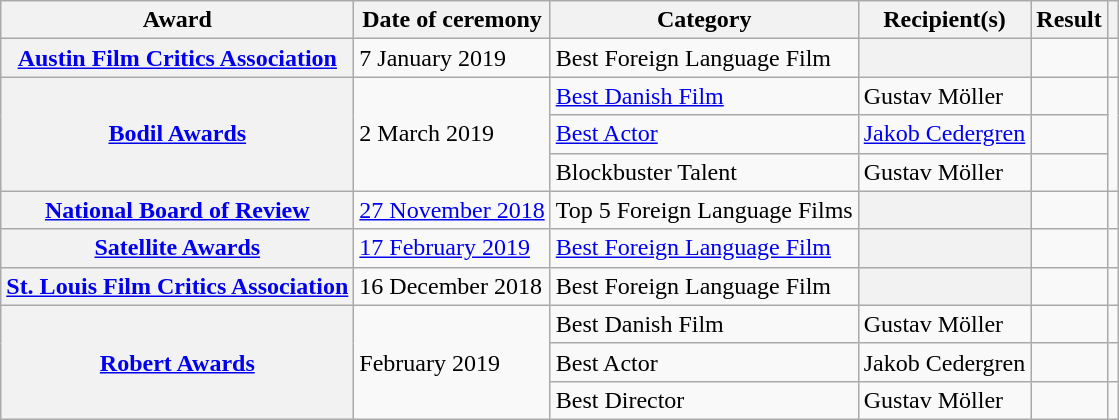<table class="wikitable plainrowheaders sortable">
<tr>
<th scope="col">Award</th>
<th scope="col">Date of ceremony</th>
<th scope="col">Category</th>
<th scope="col">Recipient(s)</th>
<th scope="col">Result</th>
<th scope="col" class="unsortable"></th>
</tr>
<tr>
<th scope="row"><a href='#'>Austin Film Critics Association</a></th>
<td>7 January 2019</td>
<td>Best Foreign Language Film</td>
<th></th>
<td></td>
<td></td>
</tr>
<tr>
<th scope="row" rowspan="3"><a href='#'>Bodil Awards</a></th>
<td rowspan="3">2 March 2019</td>
<td><a href='#'>Best Danish Film</a></td>
<td>Gustav Möller</td>
<td></td>
<td rowspan="3"></td>
</tr>
<tr>
<td><a href='#'>Best Actor</a></td>
<td><a href='#'>Jakob Cedergren</a></td>
<td></td>
</tr>
<tr>
<td>Blockbuster Talent</td>
<td>Gustav Möller</td>
<td></td>
</tr>
<tr>
<th scope="row"><a href='#'>National Board of Review</a></th>
<td rowspan="1"><a href='#'>27 November 2018</a></td>
<td>Top 5 Foreign Language Films</td>
<th></th>
<td></td>
<td></td>
</tr>
<tr>
<th scope="row"><a href='#'>Satellite Awards</a></th>
<td><a href='#'>17 February 2019</a></td>
<td><a href='#'>Best Foreign Language Film</a></td>
<th></th>
<td></td>
<td></td>
</tr>
<tr>
<th scope="row"><a href='#'>St. Louis Film Critics Association</a></th>
<td>16 December 2018</td>
<td>Best Foreign Language Film</td>
<th></th>
<td></td>
<td></td>
</tr>
<tr>
<th scope="row" rowspan="3"><a href='#'>Robert Awards</a></th>
<td rowspan="3">February 2019<br></td>
<td>Best Danish Film</td>
<td>Gustav Möller</td>
<td></td>
<td></td>
</tr>
<tr>
<td>Best Actor</td>
<td>Jakob Cedergren</td>
<td></td>
<td></td>
</tr>
<tr>
<td>Best Director</td>
<td>Gustav Möller</td>
<td></td>
<td></td>
</tr>
</table>
